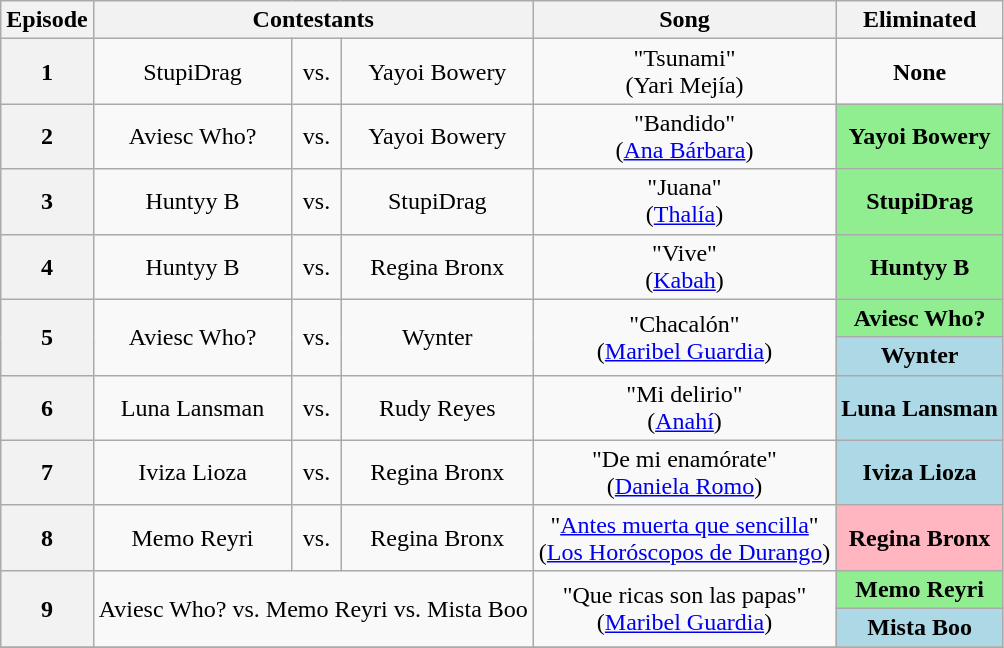<table class="wikitable" style="text-align:center">
<tr>
<th scope="col">Episode</th>
<th scope="col" colspan="3">Contestants</th>
<th scope="col">Song</th>
<th scope="col">Eliminated</th>
</tr>
<tr>
<th scope="row">1</th>
<td>StupiDrag</td>
<td>vs.</td>
<td nowrap>Yayoi Bowery</td>
<td>"Tsunami"<br>(Yari Mejía)</td>
<td><strong>None</strong></td>
</tr>
<tr>
<th scope="row">2</th>
<td>Aviesc Who?</td>
<td>vs.</td>
<td>Yayoi Bowery</td>
<td>"Bandido"<br>(<a href='#'>Ana Bárbara</a>)</td>
<td bgcolor="lightgreen"><strong>Yayoi Bowery</strong></td>
</tr>
<tr>
<th scope="row">3</th>
<td>Huntyy B</td>
<td>vs.</td>
<td>StupiDrag</td>
<td>"Juana"<br>(<a href='#'>Thalía</a>)</td>
<td bgcolor="lightgreen"><strong>StupiDrag</strong></td>
</tr>
<tr>
<th scope="row">4</th>
<td>Huntyy B</td>
<td>vs.</td>
<td>Regina Bronx</td>
<td>"Vive"<br>(<a href='#'>Kabah</a>)</td>
<td bgcolor="lightgreen"><strong>Huntyy B</strong></td>
</tr>
<tr>
<th scope="row" rowspan="2">5</th>
<td rowspan="2">Aviesc Who?</td>
<td rowspan="2">vs.</td>
<td rowspan="2">Wynter</td>
<td rowspan="2">"Chacalón"<br>(<a href='#'>Maribel Guardia</a>)</td>
<td bgcolor="lightgreen"><strong>Aviesc Who?</strong></td>
</tr>
<tr>
<td bgcolor="lightblue"><strong>Wynter</strong></td>
</tr>
<tr>
<th scope="row">6</th>
<td nowrap>Luna Lansman</td>
<td>vs.</td>
<td>Rudy Reyes</td>
<td>"Mi delirio"<br>(<a href='#'>Anahí</a>)</td>
<td nowrap bgcolor="lightblue"><strong>Luna Lansman</strong></td>
</tr>
<tr>
<th scope="row">7</th>
<td>Iviza Lioza</td>
<td>vs.</td>
<td>Regina Bronx</td>
<td>"De mi enamórate"<br>(<a href='#'>Daniela Romo</a>)</td>
<td bgcolor="lightblue"><strong>Iviza Lioza</strong></td>
</tr>
<tr>
<th scope="row">8</th>
<td>Memo Reyri</td>
<td>vs.</td>
<td>Regina Bronx</td>
<td nowrap>"<a href='#'>Antes muerta que sencilla</a>"<br>(<a href='#'>Los Horóscopos de Durango</a>)</td>
<td bgcolor="lightpink"><strong>Regina Bronx</strong></td>
</tr>
<tr>
<th scope="row" rowspan="2">9</th>
<td rowspan="2" colspan="3">Aviesc Who? vs. Memo Reyri vs. Mista Boo</td>
<td rowspan="2">"Que ricas son las papas"<br>(<a href='#'>Maribel Guardia</a>)</td>
<td bgcolor="lightgreen"><strong>Memo Reyri</strong></td>
</tr>
<tr>
<td bgcolor="lightblue"><strong>Mista Boo</strong></td>
</tr>
<tr>
</tr>
</table>
